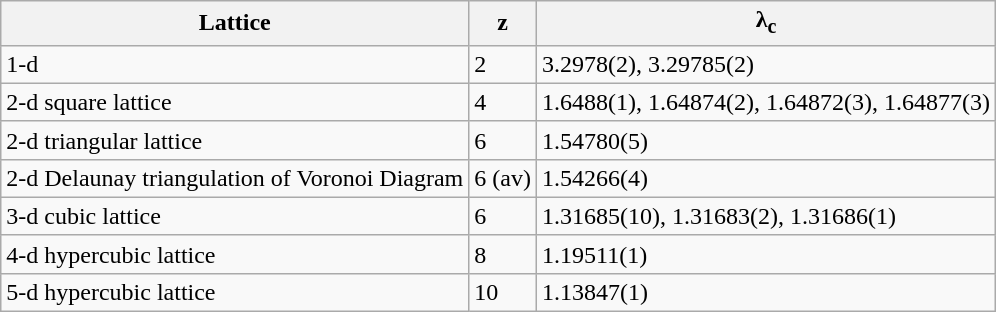<table class="wikitable">
<tr>
<th>Lattice</th>
<th>z</th>
<th>λ<sub>c</sub></th>
</tr>
<tr>
<td>1-d</td>
<td>2</td>
<td>3.2978(2), 3.29785(2)   </td>
</tr>
<tr>
<td>2-d square lattice</td>
<td>4</td>
<td>1.6488(1), 1.64874(2), 1.64872(3),  1.64877(3) </td>
</tr>
<tr>
<td>2-d triangular lattice</td>
<td>6</td>
<td>1.54780(5) </td>
</tr>
<tr>
<td>2-d Delaunay triangulation of Voronoi Diagram</td>
<td>6 (av)</td>
<td>1.54266(4) </td>
</tr>
<tr>
<td>3-d cubic lattice</td>
<td>6</td>
<td>1.31685(10), 1.31683(2),  1.31686(1) </td>
</tr>
<tr>
<td>4-d hypercubic lattice</td>
<td>8</td>
<td>1.19511(1) </td>
</tr>
<tr>
<td>5-d hypercubic lattice</td>
<td>10</td>
<td>1.13847(1) </td>
</tr>
</table>
